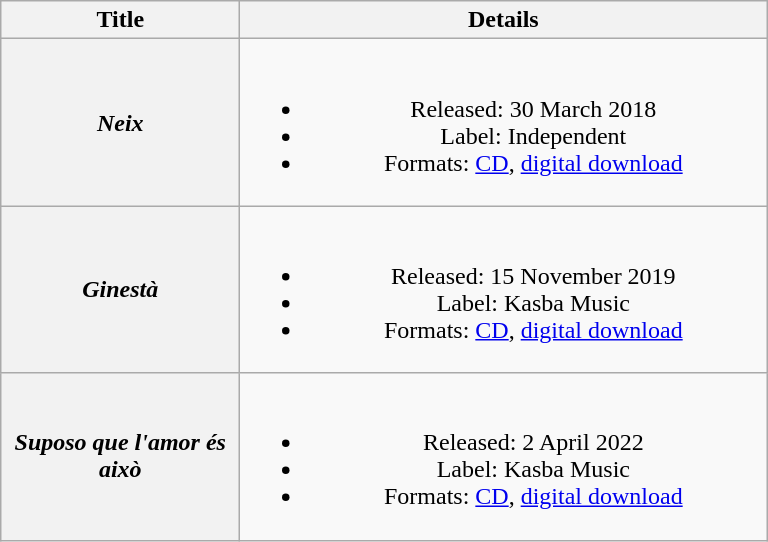<table class="wikitable plainrowheaders" style="text-align:center;">
<tr>
<th scope="col" rowspan="1" style="width:9.5em;">Title</th>
<th scope="col" rowspan="1" style="width:21.5em;">Details</th>
</tr>
<tr>
<th scope="row"><em>Neix</em></th>
<td><br><ul><li>Released: 30 March 2018</li><li>Label: Independent</li><li>Formats: <a href='#'>CD</a>, <a href='#'>digital download</a></li></ul></td>
</tr>
<tr>
<th scope="row"><em>Ginestà</em></th>
<td><br><ul><li>Released: 15 November 2019</li><li>Label: Kasba Music</li><li>Formats: <a href='#'>CD</a>, <a href='#'>digital download</a></li></ul></td>
</tr>
<tr>
<th scope="row"><em>Suposo que l'amor és això</em></th>
<td><br><ul><li>Released: 2 April 2022</li><li>Label: Kasba Music</li><li>Formats: <a href='#'>CD</a>, <a href='#'>digital download</a></li></ul></td>
</tr>
</table>
